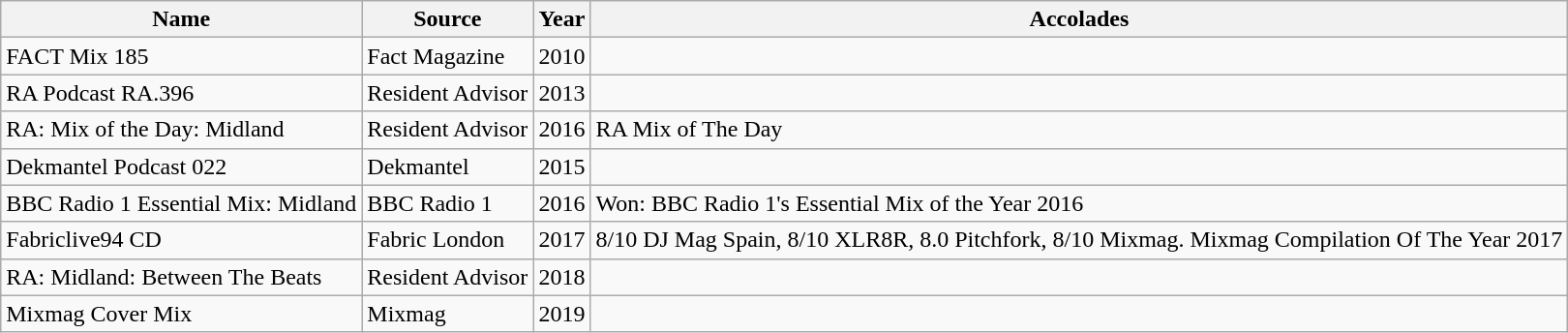<table class="wikitable">
<tr>
<th>Name</th>
<th>Source</th>
<th>Year</th>
<th>Accolades</th>
</tr>
<tr>
<td>FACT Mix 185</td>
<td>Fact Magazine</td>
<td>2010</td>
<td></td>
</tr>
<tr>
<td>RA Podcast RA.396</td>
<td>Resident Advisor</td>
<td>2013</td>
<td></td>
</tr>
<tr>
<td>RA: Mix of the Day: Midland</td>
<td>Resident Advisor</td>
<td>2016</td>
<td>RA Mix of The Day</td>
</tr>
<tr>
<td>Dekmantel Podcast 022</td>
<td>Dekmantel</td>
<td>2015</td>
<td></td>
</tr>
<tr>
<td>BBC Radio 1 Essential Mix: Midland</td>
<td>BBC Radio 1</td>
<td>2016</td>
<td>Won: BBC Radio 1's Essential Mix of the Year 2016</td>
</tr>
<tr>
<td>Fabriclive94 CD</td>
<td>Fabric London</td>
<td>2017</td>
<td>8/10 DJ Mag Spain, 8/10 XLR8R, 8.0 Pitchfork, 8/10 Mixmag. Mixmag Compilation Of The Year 2017</td>
</tr>
<tr>
<td>RA: Midland: Between The Beats</td>
<td>Resident Advisor</td>
<td>2018</td>
<td></td>
</tr>
<tr>
<td>Mixmag Cover Mix</td>
<td>Mixmag</td>
<td>2019</td>
<td></td>
</tr>
</table>
